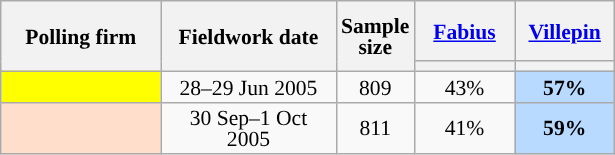<table class="wikitable sortable" style="text-align:center;font-size:90%;line-height:14px;">
<tr style="height:40px;">
<th style="width:100px;" rowspan="2">Polling firm</th>
<th style="width:110px;" rowspan="2">Fieldwork date</th>
<th style="width:35px;" rowspan="2">Sample<br>size</th>
<th class="unsortable" style="width:60px;"><a href='#'>Fabius</a><br></th>
<th class="unsortable" style="width:60px;"><a href='#'>Villepin</a><br></th>
</tr>
<tr>
<th style="background:"></th>
<th style="background:"></th>
</tr>
<tr>
<td style="background:yellow;"></td>
<td data-sort-value="2005-06-29">28–29 Jun 2005</td>
<td>809</td>
<td>43%</td>
<td style="background:#B9DAFF;"><strong>57%</strong></td>
</tr>
<tr>
<td style="background:#FFDFCC;"></td>
<td data-sort-value="2005-10-01">30 Sep–1 Oct 2005</td>
<td>811</td>
<td>41%</td>
<td style="background:#B9DAFF;"><strong>59%</strong></td>
</tr>
</table>
